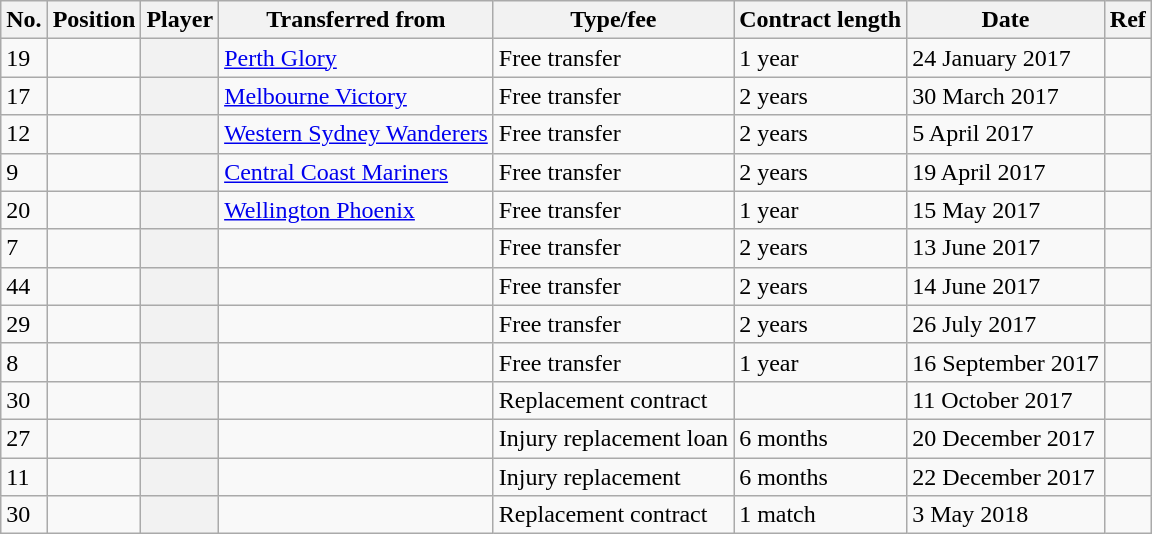<table class="wikitable plainrowheaders sortable" style="text-align:center; text-align:left">
<tr>
<th scope="col">No.</th>
<th scope="col">Position</th>
<th scope="col">Player</th>
<th scope="col">Transferred from</th>
<th scope="col">Type/fee</th>
<th scope="col">Contract length</th>
<th scope="col">Date</th>
<th scope="col" class="unsortable">Ref</th>
</tr>
<tr>
<td>19</td>
<td></td>
<th scope="row"></th>
<td><a href='#'>Perth Glory</a></td>
<td>Free transfer</td>
<td>1 year</td>
<td>24 January 2017</td>
<td></td>
</tr>
<tr>
<td>17</td>
<td></td>
<th scope="row"></th>
<td><a href='#'>Melbourne Victory</a></td>
<td>Free transfer</td>
<td>2 years</td>
<td>30 March 2017</td>
<td></td>
</tr>
<tr>
<td>12</td>
<td></td>
<th scope="row"></th>
<td><a href='#'>Western Sydney Wanderers</a></td>
<td>Free transfer</td>
<td>2 years</td>
<td>5 April 2017</td>
<td></td>
</tr>
<tr>
<td>9</td>
<td></td>
<th scope="row"></th>
<td><a href='#'>Central Coast Mariners</a></td>
<td>Free transfer</td>
<td>2 years</td>
<td>19 April 2017</td>
<td></td>
</tr>
<tr>
<td>20</td>
<td></td>
<th scope="row"></th>
<td><a href='#'>Wellington Phoenix</a></td>
<td>Free transfer</td>
<td>1 year</td>
<td>15 May 2017</td>
<td></td>
</tr>
<tr>
<td>7</td>
<td></td>
<th scope="row"></th>
<td></td>
<td>Free transfer</td>
<td>2 years</td>
<td>13 June 2017</td>
<td></td>
</tr>
<tr>
<td>44</td>
<td></td>
<th scope="row"></th>
<td></td>
<td>Free transfer</td>
<td>2 years</td>
<td>14 June 2017</td>
<td></td>
</tr>
<tr>
<td>29</td>
<td></td>
<th scope="row"></th>
<td></td>
<td>Free transfer</td>
<td>2 years</td>
<td>26 July 2017</td>
<td></td>
</tr>
<tr>
<td>8</td>
<td></td>
<th scope="row"></th>
<td></td>
<td>Free transfer</td>
<td>1 year</td>
<td>16 September 2017</td>
<td></td>
</tr>
<tr>
<td>30</td>
<td></td>
<th scope="row"></th>
<td></td>
<td>Replacement contract</td>
<td></td>
<td>11 October 2017</td>
<td></td>
</tr>
<tr>
<td>27</td>
<td></td>
<th scope="row"></th>
<td></td>
<td>Injury replacement loan</td>
<td>6 months</td>
<td>20 December 2017</td>
<td></td>
</tr>
<tr>
<td>11</td>
<td></td>
<th scope="row"></th>
<td></td>
<td>Injury replacement</td>
<td>6 months</td>
<td>22 December 2017</td>
<td></td>
</tr>
<tr>
<td>30</td>
<td></td>
<th scope="row"></th>
<td></td>
<td>Replacement contract</td>
<td>1 match</td>
<td>3 May 2018</td>
<td></td>
</tr>
</table>
